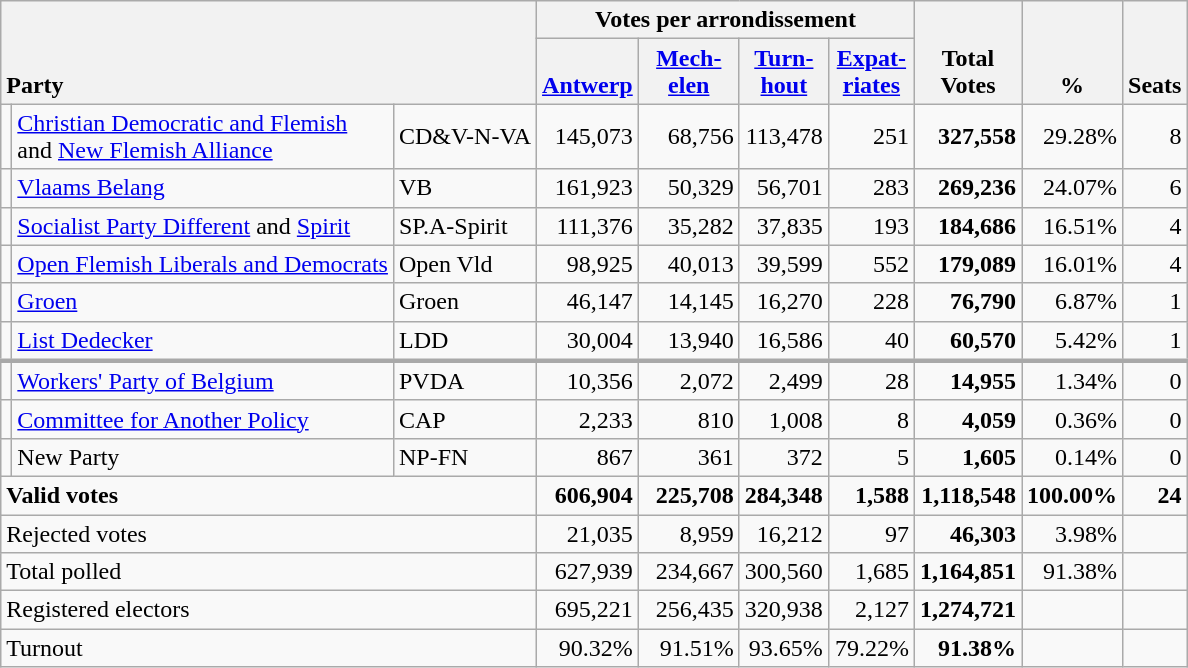<table class="wikitable" border="1" style="text-align:right;">
<tr>
<th style="text-align:left;" valign=bottom rowspan=2 colspan=3>Party</th>
<th colspan=4>Votes per arrondissement</th>
<th align=center valign=bottom rowspan=2 width="50">Total Votes</th>
<th align=center valign=bottom rowspan=2 width="50">%</th>
<th align=center valign=bottom rowspan=2>Seats</th>
</tr>
<tr>
<th align=center valign=bottom width="50"><a href='#'>Antwerp</a></th>
<th align=center valign=bottom width="60"><a href='#'>Mech- elen</a></th>
<th align=center valign=bottom width="50"><a href='#'>Turn- hout</a></th>
<th align=center valign=bottom width="50"><a href='#'>Expat- riates</a></th>
</tr>
<tr>
<td></td>
<td align=left><a href='#'>Christian Democratic and Flemish</a><br>and <a href='#'>New Flemish Alliance</a></td>
<td align=left>CD&V-N-VA</td>
<td>145,073</td>
<td>68,756</td>
<td>113,478</td>
<td>251</td>
<td><strong>327,558</strong></td>
<td>29.28%</td>
<td>8</td>
</tr>
<tr>
<td></td>
<td align=left><a href='#'>Vlaams Belang</a></td>
<td align=left>VB</td>
<td>161,923</td>
<td>50,329</td>
<td>56,701</td>
<td>283</td>
<td><strong>269,236</strong></td>
<td>24.07%</td>
<td>6</td>
</tr>
<tr>
<td></td>
<td align=left><a href='#'>Socialist Party Different</a> and <a href='#'>Spirit</a></td>
<td align=left>SP.A-Spirit</td>
<td>111,376</td>
<td>35,282</td>
<td>37,835</td>
<td>193</td>
<td><strong>184,686</strong></td>
<td>16.51%</td>
<td>4</td>
</tr>
<tr>
<td></td>
<td align=left style="white-space: nowrap;"><a href='#'>Open Flemish Liberals and Democrats</a></td>
<td align=left style="white-space: nowrap;">Open Vld</td>
<td>98,925</td>
<td>40,013</td>
<td>39,599</td>
<td>552</td>
<td><strong>179,089</strong></td>
<td>16.01%</td>
<td>4</td>
</tr>
<tr>
<td></td>
<td align=left><a href='#'>Groen</a></td>
<td align=left>Groen</td>
<td>46,147</td>
<td>14,145</td>
<td>16,270</td>
<td>228</td>
<td><strong>76,790</strong></td>
<td>6.87%</td>
<td>1</td>
</tr>
<tr>
<td></td>
<td align=left><a href='#'>List Dedecker</a></td>
<td align=left>LDD</td>
<td>30,004</td>
<td>13,940</td>
<td>16,586</td>
<td>40</td>
<td><strong>60,570</strong></td>
<td>5.42%</td>
<td>1</td>
</tr>
<tr style="border-top:3px solid darkgray;">
<td></td>
<td align=left><a href='#'>Workers' Party of Belgium</a></td>
<td align=left>PVDA</td>
<td>10,356</td>
<td>2,072</td>
<td>2,499</td>
<td>28</td>
<td><strong>14,955</strong></td>
<td>1.34%</td>
<td>0</td>
</tr>
<tr>
<td></td>
<td align=left><a href='#'>Committee for Another Policy</a></td>
<td align=left>CAP</td>
<td>2,233</td>
<td>810</td>
<td>1,008</td>
<td>8</td>
<td><strong>4,059</strong></td>
<td>0.36%</td>
<td>0</td>
</tr>
<tr>
<td></td>
<td align=left>New Party</td>
<td align=left>NP-FN</td>
<td>867</td>
<td>361</td>
<td>372</td>
<td>5</td>
<td><strong>1,605</strong></td>
<td>0.14%</td>
<td>0</td>
</tr>
<tr style="font-weight:bold">
<td align=left colspan=3>Valid votes</td>
<td>606,904</td>
<td>225,708</td>
<td>284,348</td>
<td>1,588</td>
<td>1,118,548</td>
<td>100.00%</td>
<td>24</td>
</tr>
<tr>
<td align=left colspan=3>Rejected votes</td>
<td>21,035</td>
<td>8,959</td>
<td>16,212</td>
<td>97</td>
<td><strong>46,303</strong></td>
<td>3.98%</td>
<td></td>
</tr>
<tr>
<td align=left colspan=3>Total polled</td>
<td>627,939</td>
<td>234,667</td>
<td>300,560</td>
<td>1,685</td>
<td><strong>1,164,851</strong></td>
<td>91.38%</td>
<td></td>
</tr>
<tr>
<td align=left colspan=3>Registered electors</td>
<td>695,221</td>
<td>256,435</td>
<td>320,938</td>
<td>2,127</td>
<td><strong>1,274,721</strong></td>
<td></td>
<td></td>
</tr>
<tr>
<td align=left colspan=3>Turnout</td>
<td>90.32%</td>
<td>91.51%</td>
<td>93.65%</td>
<td>79.22%</td>
<td><strong>91.38%</strong></td>
<td></td>
<td></td>
</tr>
</table>
